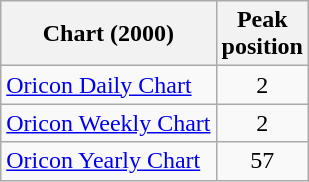<table class="wikitable sortable">
<tr>
<th>Chart (2000)</th>
<th>Peak<br>position</th>
</tr>
<tr>
<td><a href='#'>Oricon Daily Chart</a></td>
<td align="center">2</td>
</tr>
<tr>
<td><a href='#'>Oricon Weekly Chart</a></td>
<td align="center">2</td>
</tr>
<tr>
<td><a href='#'>Oricon Yearly Chart</a></td>
<td align="center">57</td>
</tr>
</table>
